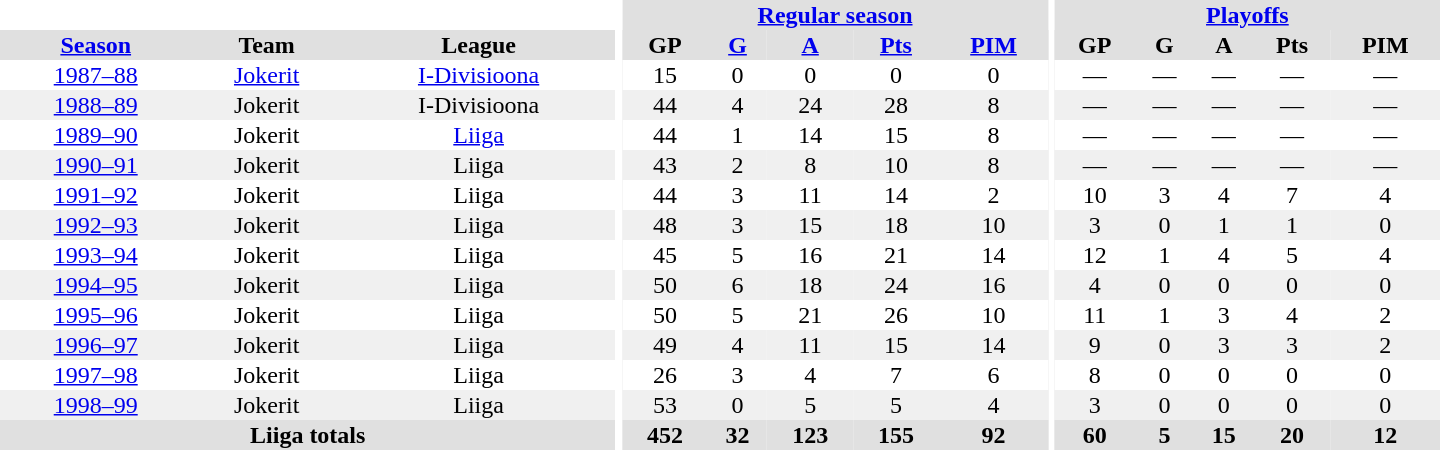<table border="0" cellpadding="1" cellspacing="0" style="text-align:center; width:60em">
<tr bgcolor="#e0e0e0">
<th colspan="3" bgcolor="#ffffff"></th>
<th rowspan="99" bgcolor="#ffffff"></th>
<th colspan="5"><a href='#'>Regular season</a></th>
<th rowspan="99" bgcolor="#ffffff"></th>
<th colspan="5"><a href='#'>Playoffs</a></th>
</tr>
<tr bgcolor="#e0e0e0">
<th><a href='#'>Season</a></th>
<th>Team</th>
<th>League</th>
<th>GP</th>
<th><a href='#'>G</a></th>
<th><a href='#'>A</a></th>
<th><a href='#'>Pts</a></th>
<th><a href='#'>PIM</a></th>
<th>GP</th>
<th>G</th>
<th>A</th>
<th>Pts</th>
<th>PIM</th>
</tr>
<tr>
<td><a href='#'>1987–88</a></td>
<td><a href='#'>Jokerit</a></td>
<td><a href='#'>I-Divisioona</a></td>
<td>15</td>
<td>0</td>
<td>0</td>
<td>0</td>
<td>0</td>
<td>—</td>
<td>—</td>
<td>—</td>
<td>—</td>
<td>—</td>
</tr>
<tr bgcolor="#f0f0f0">
<td><a href='#'>1988–89</a></td>
<td>Jokerit</td>
<td>I-Divisioona</td>
<td>44</td>
<td>4</td>
<td>24</td>
<td>28</td>
<td>8</td>
<td>—</td>
<td>—</td>
<td>—</td>
<td>—</td>
<td>—</td>
</tr>
<tr>
<td><a href='#'>1989–90</a></td>
<td>Jokerit</td>
<td><a href='#'>Liiga</a></td>
<td>44</td>
<td>1</td>
<td>14</td>
<td>15</td>
<td>8</td>
<td>—</td>
<td>—</td>
<td>—</td>
<td>—</td>
<td>—</td>
</tr>
<tr bgcolor="#f0f0f0">
<td><a href='#'>1990–91</a></td>
<td>Jokerit</td>
<td>Liiga</td>
<td>43</td>
<td>2</td>
<td>8</td>
<td>10</td>
<td>8</td>
<td>—</td>
<td>—</td>
<td>—</td>
<td>—</td>
<td>—</td>
</tr>
<tr>
<td><a href='#'>1991–92</a></td>
<td>Jokerit</td>
<td>Liiga</td>
<td>44</td>
<td>3</td>
<td>11</td>
<td>14</td>
<td>2</td>
<td>10</td>
<td>3</td>
<td>4</td>
<td>7</td>
<td>4</td>
</tr>
<tr bgcolor="#f0f0f0">
<td><a href='#'>1992–93</a></td>
<td>Jokerit</td>
<td>Liiga</td>
<td>48</td>
<td>3</td>
<td>15</td>
<td>18</td>
<td>10</td>
<td>3</td>
<td>0</td>
<td>1</td>
<td>1</td>
<td>0</td>
</tr>
<tr>
<td><a href='#'>1993–94</a></td>
<td>Jokerit</td>
<td>Liiga</td>
<td>45</td>
<td>5</td>
<td>16</td>
<td>21</td>
<td>14</td>
<td>12</td>
<td>1</td>
<td>4</td>
<td>5</td>
<td>4</td>
</tr>
<tr bgcolor="#f0f0f0">
<td><a href='#'>1994–95</a></td>
<td>Jokerit</td>
<td>Liiga</td>
<td>50</td>
<td>6</td>
<td>18</td>
<td>24</td>
<td>16</td>
<td>4</td>
<td>0</td>
<td>0</td>
<td>0</td>
<td>0</td>
</tr>
<tr>
<td><a href='#'>1995–96</a></td>
<td>Jokerit</td>
<td>Liiga</td>
<td>50</td>
<td>5</td>
<td>21</td>
<td>26</td>
<td>10</td>
<td>11</td>
<td>1</td>
<td>3</td>
<td>4</td>
<td>2</td>
</tr>
<tr bgcolor="#f0f0f0">
<td><a href='#'>1996–97</a></td>
<td>Jokerit</td>
<td>Liiga</td>
<td>49</td>
<td>4</td>
<td>11</td>
<td>15</td>
<td>14</td>
<td>9</td>
<td>0</td>
<td>3</td>
<td>3</td>
<td>2</td>
</tr>
<tr>
<td><a href='#'>1997–98</a></td>
<td>Jokerit</td>
<td>Liiga</td>
<td>26</td>
<td>3</td>
<td>4</td>
<td>7</td>
<td>6</td>
<td>8</td>
<td>0</td>
<td>0</td>
<td>0</td>
<td>0</td>
</tr>
<tr bgcolor="#f0f0f0">
<td><a href='#'>1998–99</a></td>
<td>Jokerit</td>
<td>Liiga</td>
<td>53</td>
<td>0</td>
<td>5</td>
<td>5</td>
<td>4</td>
<td>3</td>
<td>0</td>
<td>0</td>
<td>0</td>
<td>0</td>
</tr>
<tr>
</tr>
<tr ALIGN="center" bgcolor="#e0e0e0">
<th colspan="3">Liiga totals</th>
<th ALIGN="center">452</th>
<th ALIGN="center">32</th>
<th ALIGN="center">123</th>
<th ALIGN="center">155</th>
<th ALIGN="center">92</th>
<th ALIGN="center">60</th>
<th ALIGN="center">5</th>
<th ALIGN="center">15</th>
<th ALIGN="center">20</th>
<th ALIGN="center">12</th>
</tr>
</table>
